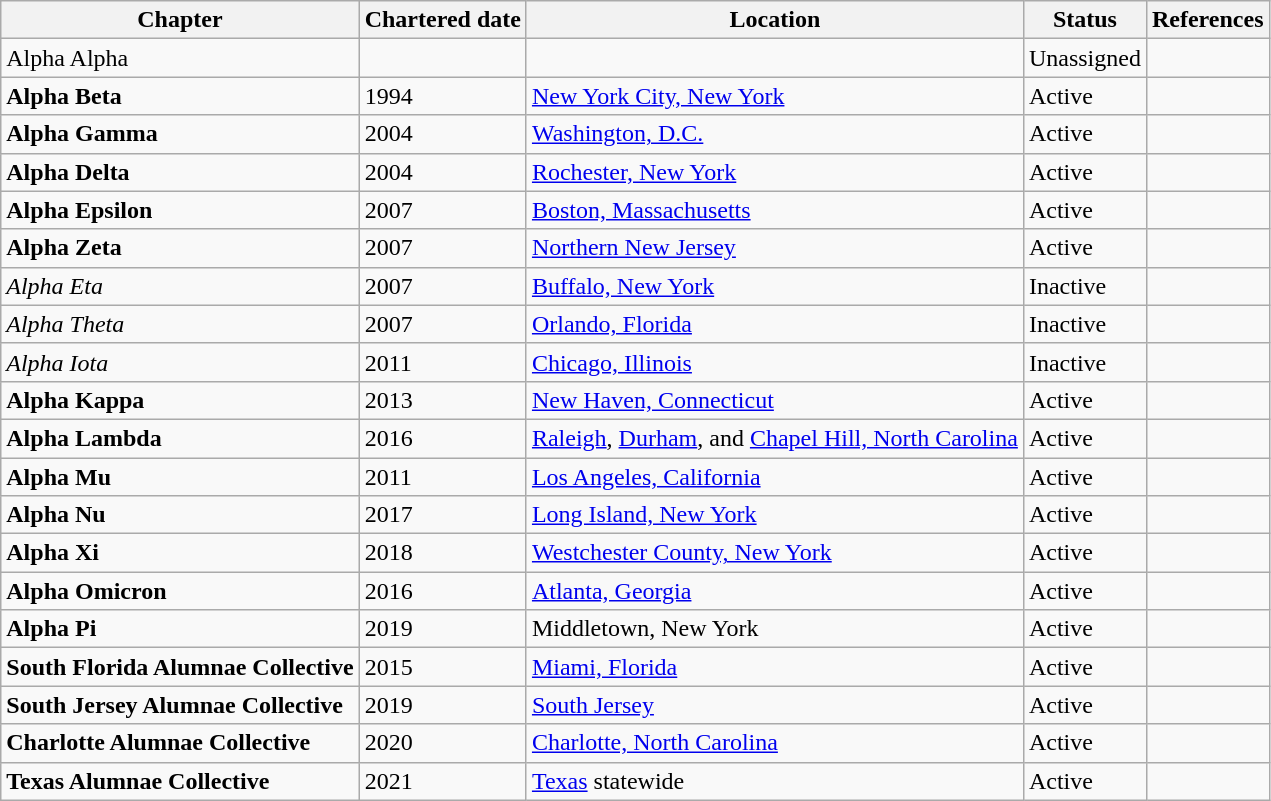<table class="wikitable sortable">
<tr>
<th>Chapter</th>
<th>Chartered date</th>
<th>Location</th>
<th>Status</th>
<th>References</th>
</tr>
<tr>
<td>Alpha Alpha</td>
<td></td>
<td></td>
<td>Unassigned</td>
<td></td>
</tr>
<tr>
<td><strong>Alpha Beta</strong></td>
<td>1994</td>
<td><a href='#'>New York City, New York</a></td>
<td>Active</td>
<td></td>
</tr>
<tr>
<td><strong>Alpha Gamma</strong></td>
<td>2004</td>
<td><a href='#'>Washington, D.C.</a></td>
<td>Active</td>
<td></td>
</tr>
<tr>
<td><strong>Alpha Delta</strong></td>
<td>2004</td>
<td><a href='#'>Rochester, New York</a></td>
<td>Active</td>
<td></td>
</tr>
<tr>
<td><strong>Alpha Epsilon</strong></td>
<td>2007</td>
<td><a href='#'>Boston, Massachusetts</a></td>
<td>Active</td>
<td></td>
</tr>
<tr>
<td><strong>Alpha Zeta</strong></td>
<td>2007</td>
<td><a href='#'>Northern New Jersey</a></td>
<td>Active</td>
<td></td>
</tr>
<tr>
<td><em>Alpha Eta</em></td>
<td>2007</td>
<td><a href='#'>Buffalo, New York</a></td>
<td>Inactive</td>
<td></td>
</tr>
<tr>
<td><em>Alpha Theta</em></td>
<td>2007</td>
<td><a href='#'>Orlando, Florida</a></td>
<td>Inactive</td>
<td></td>
</tr>
<tr>
<td><em>Alpha Iota</em></td>
<td>2011</td>
<td><a href='#'>Chicago, Illinois</a></td>
<td>Inactive</td>
<td></td>
</tr>
<tr>
<td><strong>Alpha Kappa</strong></td>
<td>2013</td>
<td><a href='#'>New Haven, Connecticut</a></td>
<td>Active</td>
<td></td>
</tr>
<tr>
<td><strong>Alpha Lambda</strong></td>
<td>2016</td>
<td><a href='#'>Raleigh</a>, <a href='#'>Durham</a>, and <a href='#'>Chapel Hill, North Carolina</a></td>
<td>Active</td>
<td></td>
</tr>
<tr>
<td><strong>Alpha Mu</strong></td>
<td>2011</td>
<td><a href='#'>Los Angeles, California</a></td>
<td>Active</td>
<td></td>
</tr>
<tr>
<td><strong>Alpha Nu</strong></td>
<td>2017</td>
<td><a href='#'>Long Island, New York</a></td>
<td>Active</td>
<td></td>
</tr>
<tr>
<td><strong>Alpha Xi</strong></td>
<td>2018</td>
<td><a href='#'>Westchester County, New York</a></td>
<td>Active</td>
<td></td>
</tr>
<tr>
<td><strong>Alpha Omicron</strong></td>
<td>2016</td>
<td><a href='#'>Atlanta, Georgia</a></td>
<td>Active</td>
<td></td>
</tr>
<tr>
<td><strong>Alpha Pi</strong></td>
<td>2019</td>
<td>Middletown, New York</td>
<td>Active</td>
<td></td>
</tr>
<tr>
<td><strong>South Florida Alumnae Collective</strong></td>
<td>2015</td>
<td><a href='#'>Miami, Florida</a></td>
<td>Active</td>
<td></td>
</tr>
<tr>
<td><strong>South Jersey Alumnae Collective</strong></td>
<td>2019</td>
<td><a href='#'>South Jersey</a></td>
<td>Active</td>
<td></td>
</tr>
<tr>
<td><strong>Charlotte Alumnae Collective</strong></td>
<td>2020</td>
<td><a href='#'>Charlotte, North Carolina</a></td>
<td>Active</td>
<td></td>
</tr>
<tr>
<td><strong>Texas Alumnae Collective</strong></td>
<td>2021</td>
<td><a href='#'>Texas</a> statewide</td>
<td>Active</td>
<td></td>
</tr>
</table>
